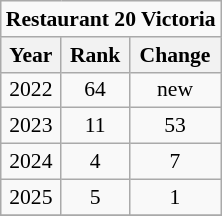<table class="wikitable" style="font-size: 90%; text-align: center;">
<tr>
<td colspan="3"><strong>Restaurant 20 Victoria</strong></td>
</tr>
<tr>
<th>Year</th>
<th>Rank</th>
<th>Change</th>
</tr>
<tr>
<td>2022</td>
<td>64</td>
<td>new</td>
</tr>
<tr>
<td>2023</td>
<td>11</td>
<td> 53</td>
</tr>
<tr>
<td>2024</td>
<td>4</td>
<td> 7</td>
</tr>
<tr>
<td>2025</td>
<td>5</td>
<td> 1</td>
</tr>
<tr>
</tr>
</table>
